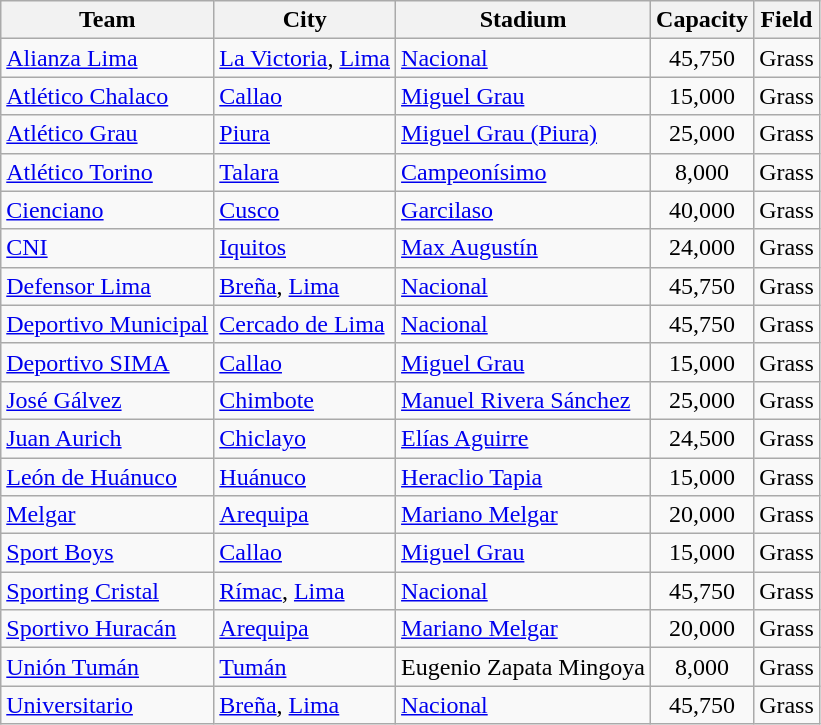<table class="wikitable sortable">
<tr>
<th>Team</th>
<th>City</th>
<th>Stadium</th>
<th>Capacity</th>
<th>Field</th>
</tr>
<tr>
<td><a href='#'>Alianza Lima</a></td>
<td><a href='#'>La Victoria</a>, <a href='#'>Lima</a></td>
<td><a href='#'>Nacional</a></td>
<td style="text-align:center;">45,750</td>
<td>Grass</td>
</tr>
<tr>
<td><a href='#'>Atlético Chalaco</a></td>
<td><a href='#'>Callao</a></td>
<td><a href='#'>Miguel Grau</a></td>
<td style="text-align:center;">15,000</td>
<td>Grass</td>
</tr>
<tr>
<td><a href='#'>Atlético Grau</a></td>
<td><a href='#'>Piura</a></td>
<td><a href='#'>Miguel Grau (Piura)</a></td>
<td style="text-align:center;">25,000</td>
<td>Grass</td>
</tr>
<tr>
<td><a href='#'>Atlético Torino</a></td>
<td><a href='#'>Talara</a></td>
<td><a href='#'>Campeonísimo</a></td>
<td style="text-align:center;">8,000</td>
<td>Grass</td>
</tr>
<tr>
<td><a href='#'>Cienciano</a></td>
<td><a href='#'>Cusco</a></td>
<td><a href='#'>Garcilaso</a></td>
<td style="text-align:center;">40,000</td>
<td>Grass</td>
</tr>
<tr>
<td><a href='#'>CNI</a></td>
<td><a href='#'>Iquitos</a></td>
<td><a href='#'>Max Augustín</a></td>
<td style="text-align:center;">24,000</td>
<td>Grass</td>
</tr>
<tr>
<td><a href='#'>Defensor Lima</a></td>
<td><a href='#'>Breña</a>, <a href='#'>Lima</a></td>
<td><a href='#'>Nacional</a></td>
<td style="text-align:center;">45,750</td>
<td>Grass</td>
</tr>
<tr>
<td><a href='#'>Deportivo Municipal</a></td>
<td><a href='#'>Cercado de Lima</a></td>
<td><a href='#'>Nacional</a></td>
<td style="text-align:center;">45,750</td>
<td>Grass</td>
</tr>
<tr>
<td><a href='#'>Deportivo SIMA</a></td>
<td><a href='#'>Callao</a></td>
<td><a href='#'>Miguel Grau</a></td>
<td style="text-align:center;">15,000</td>
<td>Grass</td>
</tr>
<tr>
<td><a href='#'>José Gálvez</a></td>
<td><a href='#'>Chimbote</a></td>
<td><a href='#'>Manuel Rivera Sánchez</a></td>
<td style="text-align:center;">25,000</td>
<td>Grass</td>
</tr>
<tr>
<td><a href='#'>Juan Aurich</a></td>
<td><a href='#'>Chiclayo</a></td>
<td><a href='#'>Elías Aguirre</a></td>
<td style="text-align:center;">24,500</td>
<td>Grass</td>
</tr>
<tr>
<td><a href='#'>León de Huánuco</a></td>
<td><a href='#'>Huánuco</a></td>
<td><a href='#'>Heraclio Tapia</a></td>
<td style="text-align:center;">15,000</td>
<td>Grass</td>
</tr>
<tr>
<td><a href='#'>Melgar</a></td>
<td><a href='#'>Arequipa</a></td>
<td><a href='#'>Mariano Melgar</a></td>
<td style="text-align:center;">20,000</td>
<td>Grass</td>
</tr>
<tr>
<td><a href='#'>Sport Boys</a></td>
<td><a href='#'>Callao</a></td>
<td><a href='#'>Miguel Grau</a></td>
<td style="text-align:center;">15,000</td>
<td>Grass</td>
</tr>
<tr>
<td><a href='#'>Sporting Cristal</a></td>
<td><a href='#'>Rímac</a>, <a href='#'>Lima</a></td>
<td><a href='#'>Nacional</a></td>
<td style="text-align:center;">45,750</td>
<td>Grass</td>
</tr>
<tr>
<td><a href='#'>Sportivo Huracán</a></td>
<td><a href='#'>Arequipa</a></td>
<td><a href='#'>Mariano Melgar</a></td>
<td style="text-align:center;">20,000</td>
<td>Grass</td>
</tr>
<tr>
<td><a href='#'>Unión Tumán</a></td>
<td><a href='#'>Tumán</a></td>
<td>Eugenio Zapata Mingoya</td>
<td style="text-align:center;">8,000</td>
<td>Grass</td>
</tr>
<tr>
<td><a href='#'>Universitario</a></td>
<td><a href='#'>Breña</a>, <a href='#'>Lima</a></td>
<td><a href='#'>Nacional</a></td>
<td style="text-align:center;">45,750</td>
<td>Grass</td>
</tr>
</table>
